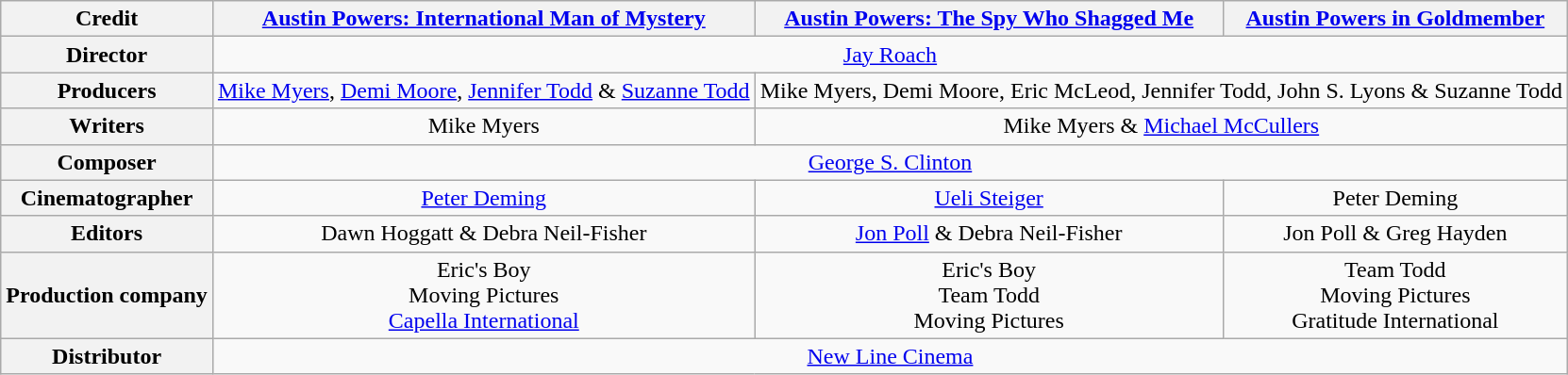<table class="wikitable" style="text-align:center;">
<tr>
<th>Credit</th>
<th><a href='#'>Austin Powers: International Man of Mystery</a></th>
<th><a href='#'>Austin Powers: The Spy Who Shagged Me</a></th>
<th><a href='#'>Austin Powers in Goldmember</a></th>
</tr>
<tr>
<th>Director</th>
<td colspan="3"><a href='#'>Jay Roach</a></td>
</tr>
<tr>
<th>Producers</th>
<td><a href='#'>Mike Myers</a>, <a href='#'>Demi Moore</a>, <a href='#'>Jennifer Todd</a> & <a href='#'>Suzanne Todd</a></td>
<td colspan="2">Mike Myers, Demi Moore, Eric McLeod, Jennifer Todd, John S. Lyons & Suzanne Todd</td>
</tr>
<tr>
<th>Writers</th>
<td>Mike Myers</td>
<td colspan="2">Mike Myers & <a href='#'>Michael McCullers</a></td>
</tr>
<tr>
<th>Composer</th>
<td colspan="3"><a href='#'>George S. Clinton</a></td>
</tr>
<tr>
<th>Cinematographer</th>
<td><a href='#'>Peter Deming</a></td>
<td><a href='#'>Ueli Steiger</a></td>
<td>Peter Deming</td>
</tr>
<tr>
<th>Editors</th>
<td>Dawn Hoggatt & Debra Neil-Fisher</td>
<td><a href='#'>Jon Poll</a> & Debra Neil-Fisher</td>
<td>Jon Poll & Greg Hayden</td>
</tr>
<tr>
<th>Production company</th>
<td>Eric's Boy<br>Moving Pictures<br><a href='#'>Capella International</a></td>
<td>Eric's Boy<br>Team Todd<br>Moving Pictures</td>
<td>Team Todd<br>Moving Pictures<br>Gratitude International</td>
</tr>
<tr>
<th>Distributor</th>
<td colspan="3"><a href='#'>New Line Cinema</a></td>
</tr>
</table>
